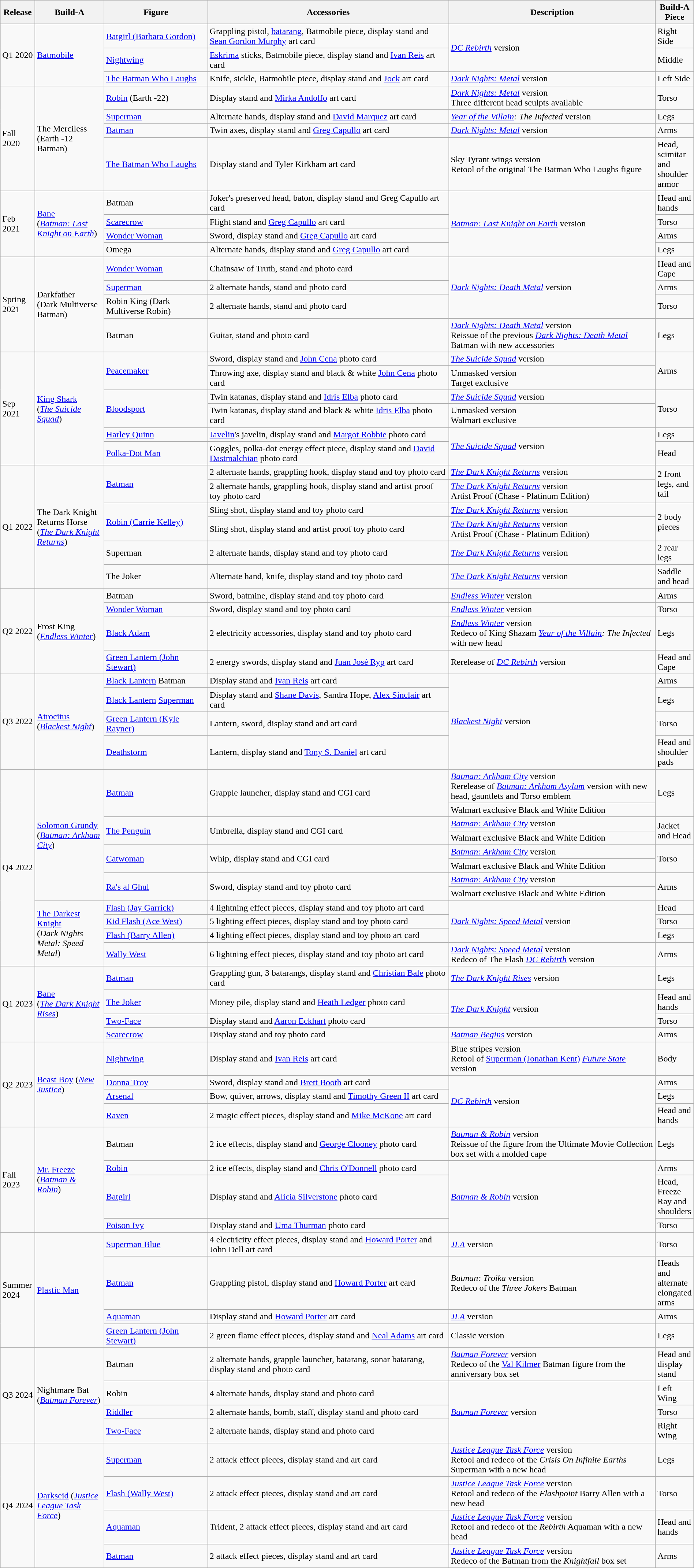<table class="wikitable" style="width:100%;">
<tr>
<th width=5%!scope="col">Release</th>
<th width=10%!scope="col">Build-A</th>
<th width=15%!scope="col">Figure</th>
<th width=35%!scope="col">Accessories</th>
<th width=30%!scope="col">Description</th>
<th width=5%!scope="col">Build-A Piece</th>
</tr>
<tr>
<td rowspan=3>Q1 2020</td>
<td rowspan=3><a href='#'>Batmobile</a></td>
<td><a href='#'>Batgirl (Barbara Gordon)</a></td>
<td>Grappling pistol, <a href='#'>batarang</a>, Batmobile piece, display stand and <a href='#'>Sean Gordon Murphy</a> art card</td>
<td rowspan=2><em><a href='#'>DC Rebirth</a></em> version</td>
<td>Right Side</td>
</tr>
<tr>
<td><a href='#'>Nightwing</a></td>
<td><a href='#'>Eskrima</a> sticks, Batmobile piece, display stand and <a href='#'>Ivan Reis</a> art card</td>
<td>Middle</td>
</tr>
<tr>
<td><a href='#'>The Batman Who Laughs</a></td>
<td>Knife, sickle, Batmobile piece, display stand and <a href='#'>Jock</a> art card</td>
<td><em><a href='#'>Dark Nights: Metal</a></em> version</td>
<td>Left Side</td>
</tr>
<tr>
<td rowspan=4>Fall 2020</td>
<td rowspan=4>The Merciless<br>(Earth -12 Batman)</td>
<td><a href='#'>Robin</a> (Earth -22)</td>
<td>Display stand and <a href='#'>Mirka Andolfo</a> art card</td>
<td><em><a href='#'>Dark Nights: Metal</a></em> version<br>Three different head sculpts available</td>
<td>Torso</td>
</tr>
<tr>
<td><a href='#'>Superman</a></td>
<td>Alternate hands, display stand and <a href='#'>David Marquez</a> art card</td>
<td><em><a href='#'>Year of the Villain</a>: The Infected</em> version</td>
<td>Legs</td>
</tr>
<tr>
<td><a href='#'>Batman</a></td>
<td>Twin axes, display stand and <a href='#'>Greg Capullo</a> art card</td>
<td><em><a href='#'>Dark Nights: Metal</a></em> version</td>
<td>Arms</td>
</tr>
<tr>
<td><a href='#'>The Batman Who Laughs</a></td>
<td>Display stand and Tyler Kirkham art card</td>
<td>Sky Tyrant wings version<br>Retool of the original The Batman Who Laughs figure</td>
<td>Head, scimitar and shoulder armor</td>
</tr>
<tr>
<td rowspan=4>Feb 2021</td>
<td rowspan=4><a href='#'>Bane</a><br>(<em><a href='#'>Batman: Last Knight on Earth</a></em>)</td>
<td>Batman</td>
<td>Joker's preserved head, baton, display stand and Greg Capullo art card</td>
<td rowspan=4><em><a href='#'>Batman: Last Knight on Earth</a></em> version</td>
<td>Head and hands</td>
</tr>
<tr>
<td><a href='#'>Scarecrow</a></td>
<td>Flight stand and <a href='#'>Greg Capullo</a> art card</td>
<td>Torso</td>
</tr>
<tr>
<td><a href='#'>Wonder Woman</a></td>
<td>Sword, display stand and <a href='#'>Greg Capullo</a> art card</td>
<td>Arms</td>
</tr>
<tr>
<td>Omega</td>
<td>Alternate hands, display stand and <a href='#'>Greg Capullo</a> art card</td>
<td>Legs</td>
</tr>
<tr>
<td rowspan=4>Spring 2021</td>
<td rowspan=4>Darkfather<br>(Dark Multiverse Batman)</td>
<td><a href='#'>Wonder Woman</a></td>
<td>Chainsaw of Truth, stand and photo card</td>
<td rowspan=3><em><a href='#'>Dark Nights: Death Metal</a></em> version</td>
<td>Head and Cape</td>
</tr>
<tr>
<td><a href='#'>Superman</a></td>
<td>2 alternate hands, stand and photo card</td>
<td>Arms</td>
</tr>
<tr>
<td>Robin King (Dark Multiverse Robin)</td>
<td>2 alternate hands, stand and photo card</td>
<td>Torso</td>
</tr>
<tr>
<td>Batman</td>
<td>Guitar, stand and photo card</td>
<td><em><a href='#'>Dark Nights: Death Metal</a></em> version<br>Reissue of the previous <em><a href='#'>Dark Nights: Death Metal</a></em> Batman with new accessories</td>
<td>Legs</td>
</tr>
<tr>
<td rowspan=6>Sep 2021</td>
<td rowspan=6><a href='#'>King Shark</a><br>(<em><a href='#'>The Suicide Squad</a></em>)</td>
<td rowspan=2><a href='#'>Peacemaker</a></td>
<td>Sword, display stand and <a href='#'>John Cena</a> photo card</td>
<td><em><a href='#'>The Suicide Squad</a></em> version</td>
<td rowspan=2>Arms</td>
</tr>
<tr>
<td>Throwing axe, display stand and black & white <a href='#'>John Cena</a> photo card</td>
<td>Unmasked version<br>Target exclusive</td>
</tr>
<tr>
<td rowspan=2><a href='#'>Bloodsport</a></td>
<td>Twin katanas, display stand and <a href='#'>Idris Elba</a> photo card</td>
<td><em><a href='#'>The Suicide Squad</a></em> version</td>
<td rowspan=2>Torso</td>
</tr>
<tr>
<td>Twin katanas, display stand and black & white <a href='#'>Idris Elba</a> photo card</td>
<td>Unmasked version<br>Walmart exclusive</td>
</tr>
<tr>
<td><a href='#'>Harley Quinn</a></td>
<td><a href='#'>Javelin</a>'s javelin, display stand and <a href='#'>Margot Robbie</a> photo card</td>
<td rowspan=2><em><a href='#'>The Suicide Squad</a></em> version</td>
<td>Legs</td>
</tr>
<tr>
<td><a href='#'>Polka-Dot Man</a></td>
<td>Goggles, polka-dot energy effect piece, display stand and <a href='#'>David Dastmalchian</a> photo card</td>
<td>Head</td>
</tr>
<tr>
<td rowspan=6>Q1 2022</td>
<td rowspan=6>The Dark Knight Returns Horse<br>(<em><a href='#'>The Dark Knight Returns</a></em>)</td>
<td rowspan=2><a href='#'>Batman</a></td>
<td>2 alternate hands, grappling hook, display stand and toy photo card</td>
<td><em><a href='#'>The Dark Knight Returns</a></em> version</td>
<td rowspan=2>2 front legs, and tail</td>
</tr>
<tr>
<td>2 alternate hands, grappling hook, display stand and artist proof toy photo card</td>
<td><em><a href='#'>The Dark Knight Returns</a></em> version<br>Artist Proof (Chase - Platinum Edition)</td>
</tr>
<tr>
<td rowspan=2><a href='#'>Robin (Carrie Kelley)</a></td>
<td>Sling shot, display stand and toy photo card</td>
<td><em><a href='#'>The Dark Knight Returns</a></em> version</td>
<td rowspan=2>2 body pieces</td>
</tr>
<tr>
<td>Sling shot, display stand and artist proof toy photo card</td>
<td><em><a href='#'>The Dark Knight Returns</a></em> version<br>Artist Proof (Chase - Platinum Edition)</td>
</tr>
<tr>
<td>Superman</td>
<td>2 alternate hands, display stand and toy photo card</td>
<td><em><a href='#'>The Dark Knight Returns</a></em> version</td>
<td>2 rear legs</td>
</tr>
<tr>
<td>The Joker</td>
<td>Alternate hand, knife, display stand and toy photo card</td>
<td><em><a href='#'>The Dark Knight Returns</a></em> version</td>
<td>Saddle and head</td>
</tr>
<tr>
<td rowspan=4>Q2 2022</td>
<td rowspan=4>Frost King<br>(<em><a href='#'>Endless Winter</a></em>)</td>
<td>Batman</td>
<td>Sword, batmine, display stand and toy photo card</td>
<td><em><a href='#'>Endless Winter</a></em> version</td>
<td>Arms</td>
</tr>
<tr>
<td><a href='#'>Wonder Woman</a></td>
<td>Sword, display stand and toy photo card</td>
<td><em><a href='#'>Endless Winter</a></em> version</td>
<td>Torso</td>
</tr>
<tr>
<td><a href='#'>Black Adam</a></td>
<td>2 electricity accessories, display stand and toy photo card</td>
<td><em><a href='#'>Endless Winter</a></em> version<br>Redeco of King Shazam <em><a href='#'>Year of the Villain</a>: The Infected</em> with new head</td>
<td>Legs</td>
</tr>
<tr>
<td><a href='#'>Green Lantern (John Stewart)</a></td>
<td>2 energy swords, display stand and <a href='#'>Juan José Ryp</a> art card</td>
<td>Rerelease of <em><a href='#'>DC Rebirth</a></em> version</td>
<td>Head and Cape</td>
</tr>
<tr>
<td rowspan=4>Q3 2022</td>
<td rowspan=4><a href='#'>Atrocitus</a><br>(<em><a href='#'>Blackest Night</a></em>)</td>
<td><a href='#'>Black Lantern</a> Batman</td>
<td>Display stand and <a href='#'>Ivan Reis</a> art card</td>
<td rowspan=4><em><a href='#'>Blackest Night</a></em> version</td>
<td>Arms</td>
</tr>
<tr>
<td><a href='#'>Black Lantern</a> <a href='#'>Superman</a></td>
<td>Display stand and <a href='#'>Shane Davis</a>, Sandra Hope, <a href='#'>Alex Sinclair</a> art card</td>
<td>Legs</td>
</tr>
<tr>
<td><a href='#'>Green Lantern (Kyle Rayner)</a></td>
<td>Lantern, sword, display stand and art card</td>
<td>Torso</td>
</tr>
<tr>
<td><a href='#'>Deathstorm</a></td>
<td>Lantern, display stand and <a href='#'>Tony S. Daniel</a> art card</td>
<td>Head and shoulder pads</td>
</tr>
<tr>
<td rowspan=12>Q4 2022</td>
<td rowspan=8><a href='#'>Solomon Grundy</a><br>(<em><a href='#'>Batman: Arkham City</a></em>)</td>
<td rowspan=2><a href='#'>Batman</a></td>
<td rowspan=2>Grapple launcher, display stand and CGI card</td>
<td><em><a href='#'>Batman: Arkham City</a></em> version<br>Rerelease of <em><a href='#'>Batman: Arkham Asylum</a></em> version with new head, gauntlets and Torso emblem</td>
<td rowspan=2>Legs</td>
</tr>
<tr>
<td>Walmart exclusive Black and White Edition</td>
</tr>
<tr>
<td rowspan=2><a href='#'>The Penguin</a></td>
<td rowspan=2>Umbrella, display stand and CGI card</td>
<td><em><a href='#'>Batman: Arkham City</a></em> version</td>
<td rowspan=2>Jacket and Head</td>
</tr>
<tr>
<td>Walmart exclusive Black and White Edition</td>
</tr>
<tr>
<td rowspan=2><a href='#'>Catwoman</a></td>
<td rowspan=2>Whip, display stand and CGI card</td>
<td><em><a href='#'>Batman: Arkham City</a></em> version</td>
<td rowspan=2>Torso</td>
</tr>
<tr>
<td>Walmart exclusive Black and White Edition</td>
</tr>
<tr>
<td rowspan=2><a href='#'>Ra's al Ghul</a></td>
<td rowspan=2>Sword, display stand and toy photo card</td>
<td><em><a href='#'>Batman: Arkham City</a></em> version</td>
<td rowspan=2>Arms</td>
</tr>
<tr>
<td>Walmart exclusive Black and White Edition</td>
</tr>
<tr>
<td rowspan=4><a href='#'>The Darkest Knight</a><br>(<em>Dark Nights Metal: Speed Metal</em>)</td>
<td><a href='#'>Flash (Jay Garrick)</a></td>
<td>4 lightning effect pieces, display stand and toy photo art card</td>
<td rowspan=3><em><a href='#'>Dark Nights: Speed Metal</a></em> version</td>
<td>Head</td>
</tr>
<tr>
<td><a href='#'>Kid Flash (Ace West)</a></td>
<td>5 lighting effect pieces, display stand and toy photo card</td>
<td>Torso</td>
</tr>
<tr>
<td><a href='#'>Flash (Barry Allen)</a></td>
<td>4 lighting effect pieces, display stand and toy photo art card</td>
<td>Legs</td>
</tr>
<tr>
<td><a href='#'>Wally West</a></td>
<td>6 lightning effect pieces, display stand and toy photo art card</td>
<td><em><a href='#'>Dark Nights: Speed Metal</a></em> version<br>Redeco of The Flash <em><a href='#'>DC Rebirth</a></em> version</td>
<td>Arms</td>
</tr>
<tr>
<td rowspan=4>Q1 2023</td>
<td rowspan=4><a href='#'>Bane</a><br>(<em><a href='#'>The Dark Knight Rises</a></em>)</td>
<td><a href='#'>Batman</a></td>
<td>Grappling gun, 3 batarangs, display stand and <a href='#'>Christian Bale</a> photo card</td>
<td><em><a href='#'>The Dark Knight Rises</a></em> version</td>
<td>Legs</td>
</tr>
<tr>
<td><a href='#'>The Joker</a></td>
<td>Money pile, display stand and <a href='#'>Heath Ledger</a> photo card</td>
<td rowspan=2><em><a href='#'>The Dark Knight</a></em> version</td>
<td>Head and hands</td>
</tr>
<tr>
<td><a href='#'>Two-Face</a></td>
<td>Display stand and <a href='#'>Aaron Eckhart</a> photo card</td>
<td>Torso</td>
</tr>
<tr>
<td><a href='#'>Scarecrow</a></td>
<td>Display stand and toy photo card</td>
<td><em><a href='#'>Batman Begins</a></em> version</td>
<td>Arms</td>
</tr>
<tr>
<td rowspan=4>Q2 2023</td>
<td rowspan=4><a href='#'>Beast Boy</a> (<em><a href='#'>New Justice</a></em>)</td>
<td><a href='#'>Nightwing</a></td>
<td>Display stand and <a href='#'>Ivan Reis</a> art card</td>
<td>Blue stripes version<br>Retool of <a href='#'>Superman (Jonathan Kent)</a> <em><a href='#'>Future State</a></em> version</td>
<td>Body</td>
</tr>
<tr>
<td><a href='#'>Donna Troy</a></td>
<td>Sword, display stand and <a href='#'>Brett Booth</a> art card</td>
<td rowspan=3><em><a href='#'>DC Rebirth</a></em> version</td>
<td>Arms</td>
</tr>
<tr>
<td><a href='#'>Arsenal</a></td>
<td>Bow, quiver, arrows, display stand and <a href='#'>Timothy Green II</a> art card</td>
<td>Legs</td>
</tr>
<tr>
<td><a href='#'>Raven</a></td>
<td>2 magic effect pieces, display stand and <a href='#'>Mike McKone</a> art card</td>
<td>Head and hands</td>
</tr>
<tr>
<td rowspan=4>Fall 2023</td>
<td rowspan=4><a href='#'>Mr. Freeze</a> (<em><a href='#'>Batman & Robin</a></em>)</td>
<td>Batman</td>
<td>2 ice effects, display stand and <a href='#'>George Clooney</a> photo card</td>
<td><em><a href='#'>Batman & Robin</a></em> version<br>Reissue of the figure from the Ultimate Movie Collection box set with a molded cape</td>
<td>Legs</td>
</tr>
<tr>
<td><a href='#'>Robin</a></td>
<td>2 ice effects, display stand and <a href='#'>Chris O'Donnell</a> photo card</td>
<td rowspan=3><em><a href='#'>Batman & Robin</a></em> version</td>
<td>Arms</td>
</tr>
<tr>
<td><a href='#'>Batgirl</a></td>
<td>Display stand and <a href='#'>Alicia Silverstone</a> photo card</td>
<td>Head, Freeze Ray and shoulders</td>
</tr>
<tr>
<td><a href='#'>Poison Ivy</a></td>
<td>Display stand and <a href='#'>Uma Thurman</a> photo card</td>
<td>Torso</td>
</tr>
<tr>
<td rowspan=4>Summer 2024</td>
<td rowspan=4><a href='#'>Plastic Man</a></td>
<td><a href='#'>Superman Blue</a></td>
<td>4 electricity effect pieces, display stand and <a href='#'>Howard Porter</a> and John Dell art card</td>
<td><em><a href='#'>JLA</a></em> version</td>
<td>Torso</td>
</tr>
<tr>
<td><a href='#'>Batman</a></td>
<td>Grappling pistol, display stand and <a href='#'>Howard Porter</a> art card</td>
<td><em>Batman: Troika</em> version<br>Redeco of the <em>Three Jokers</em> Batman</td>
<td>Heads and alternate elongated arms</td>
</tr>
<tr>
<td><a href='#'>Aquaman</a></td>
<td>Display stand and <a href='#'>Howard Porter</a> art card</td>
<td><em><a href='#'>JLA</a></em> version</td>
<td>Arms</td>
</tr>
<tr>
<td><a href='#'>Green Lantern (John Stewart)</a></td>
<td>2 green flame effect pieces, display stand and <a href='#'>Neal Adams</a> art card</td>
<td>Classic version</td>
<td>Legs</td>
</tr>
<tr>
<td rowspan=4>Q3 2024</td>
<td rowspan=4>Nightmare Bat (<em><a href='#'>Batman Forever</a></em>)</td>
<td>Batman</td>
<td>2 alternate hands, grapple launcher, batarang, sonar batarang, display stand and photo card</td>
<td><em><a href='#'>Batman Forever</a></em> version<br>Redeco of the <a href='#'>Val Kilmer</a> Batman figure from the anniversary box set</td>
<td>Head and display stand</td>
</tr>
<tr>
<td>Robin</td>
<td>4 alternate hands, display stand and photo card</td>
<td rowspan=3><em><a href='#'>Batman Forever</a></em> version</td>
<td>Left Wing</td>
</tr>
<tr>
<td><a href='#'>Riddler</a></td>
<td>2 alternate hands, bomb, staff, display stand and photo card</td>
<td>Torso</td>
</tr>
<tr>
<td><a href='#'>Two-Face</a></td>
<td>2 alternate hands, display stand and photo card</td>
<td>Right Wing</td>
</tr>
<tr>
<td rowspan=4>Q4 2024</td>
<td rowspan=4><a href='#'>Darkseid</a> (<em><a href='#'>Justice League Task Force</a></em>)</td>
<td><a href='#'>Superman</a></td>
<td>2 attack effect pieces, display stand and art card</td>
<td><em><a href='#'>Justice League Task Force</a></em> version<br>Retool and redeco of the <em>Crisis On Infinite Earths</em> Superman with a new head</td>
<td>Legs</td>
</tr>
<tr>
<td><a href='#'>Flash (Wally West)</a></td>
<td>2 attack effect pieces, display stand and art card</td>
<td><em><a href='#'>Justice League Task Force</a></em> version<br>Retool and redeco of the <em>Flashpoint</em> Barry Allen with a new head</td>
<td>Torso</td>
</tr>
<tr>
<td><a href='#'>Aquaman</a></td>
<td>Trident, 2 attack effect pieces, display stand and art card</td>
<td><em><a href='#'>Justice League Task Force</a></em> version<br>Retool and redeco of the <em>Rebirth</em> Aquaman with a new head</td>
<td>Head and hands</td>
</tr>
<tr>
<td><a href='#'>Batman</a></td>
<td>2 attack effect pieces, display stand and art card</td>
<td><em><a href='#'>Justice League Task Force</a></em> version<br>Redeco of the Batman from the <em>Knightfall</em> box set</td>
<td>Arms</td>
</tr>
</table>
